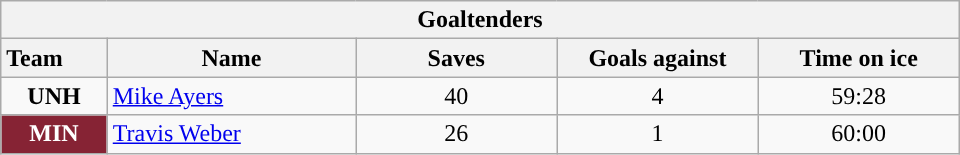<table class="wikitable" style="width:40em; text-align:right;">
<tr>
<th colspan=5>Goaltenders</th>
</tr>
<tr>
<th style="width:4em; text-align:left;">Team</th>
<th style="width:10em;">Name</th>
<th style="width:8em;">Saves</th>
<th style="width:8em;">Goals against</th>
<th style="width:8em;">Time on ice</th>
</tr>
<tr>
<td align=center><strong>UNH</strong></td>
<td style="text-align:left;"><a href='#'>Mike Ayers</a></td>
<td align=center>40</td>
<td align=center>4</td>
<td align=center>59:28</td>
</tr>
<tr>
<td align=center style="color:white; background:#862334; "><strong>MIN</strong></td>
<td style="text-align:left;"><a href='#'>Travis Weber</a></td>
<td align=center>26</td>
<td align=center>1</td>
<td align=center>60:00</td>
</tr>
</table>
